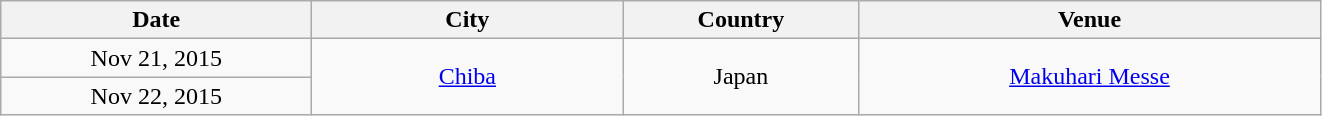<table class="wikitable" style="text-align:center;">
<tr>
<th style="width:200px;">Date</th>
<th style="width:200px;">City</th>
<th style="width:150px;">Country</th>
<th style="width:300px;">Venue</th>
</tr>
<tr>
<td>Nov 21, 2015</td>
<td rowspan="2"><a href='#'>Chiba</a></td>
<td rowspan="2">Japan</td>
<td rowspan="2"><a href='#'>Makuhari Messe</a></td>
</tr>
<tr>
<td>Nov 22, 2015</td>
</tr>
</table>
